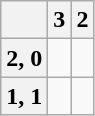<table class="wikitable">
<tr ---- valign="center">
<th></th>
<th>3</th>
<th>2</th>
</tr>
<tr ---- valign="center"  align="center">
<th>2, 0</th>
<td></td>
<td></td>
</tr>
<tr ---- valign="center"  align="center">
<th>1, 1</th>
<td></td>
<td></td>
</tr>
</table>
